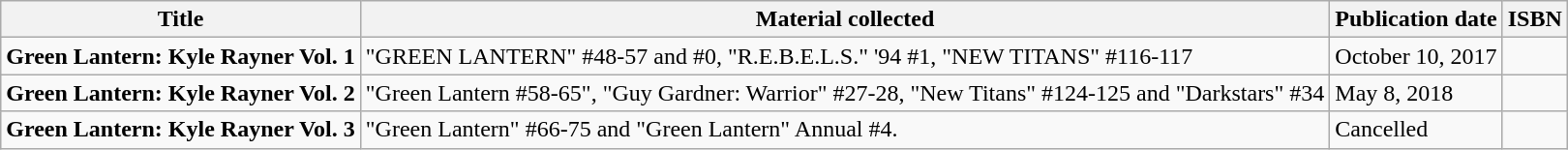<table class="wikitable">
<tr>
<th>Title</th>
<th>Material collected</th>
<th>Publication date</th>
<th>ISBN</th>
</tr>
<tr>
<td><strong>Green Lantern: Kyle Rayner Vol. 1</strong></td>
<td>"GREEN LANTERN" #48-57 and #0, "R.E.B.E.L.S." '94 #1, "NEW TITANS" #116-117</td>
<td>October 10, 2017</td>
<td></td>
</tr>
<tr>
<td><strong>Green Lantern: Kyle Rayner Vol. 2</strong></td>
<td>"Green Lantern #58-65", "Guy Gardner: Warrior" #27-28, "New Titans" #124-125 and "Darkstars" #34</td>
<td>May 8, 2018</td>
<td></td>
</tr>
<tr>
<td><strong>Green Lantern: Kyle Rayner Vol. 3</strong></td>
<td>"Green Lantern" #66-75 and "Green Lantern" Annual #4.</td>
<td>Cancelled</td>
<td></td>
</tr>
</table>
